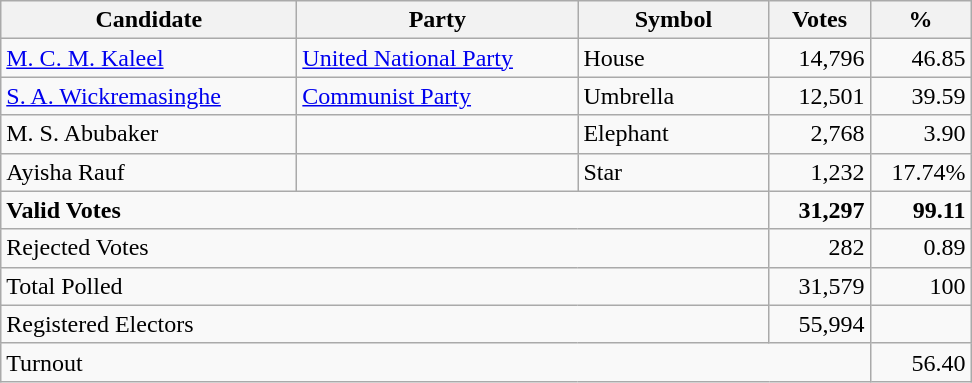<table class="wikitable" border="1" style="text-align:right;">
<tr>
<th align=left width="190">Candidate</th>
<th align=left width="180">Party</th>
<th align=left width="120">Symbol</th>
<th align=left width="60">Votes</th>
<th align=left width="60">%</th>
</tr>
<tr>
<td align=left><a href='#'>M. C. M. Kaleel</a></td>
<td align=left><a href='#'>United National Party</a></td>
<td align=left>House</td>
<td align=right>14,796</td>
<td align=right>46.85</td>
</tr>
<tr>
<td align=left><a href='#'>S. A. Wickremasinghe</a></td>
<td align=left><a href='#'>Communist Party</a></td>
<td align=left>Umbrella</td>
<td align=right>12,501</td>
<td align=right>39.59</td>
</tr>
<tr>
<td align=left>M. S. Abubaker</td>
<td align=left></td>
<td align=left>Elephant</td>
<td align=right>2,768</td>
<td align=right>3.90</td>
</tr>
<tr>
<td align=left>Ayisha Rauf</td>
<td align=left></td>
<td align=left>Star</td>
<td align=right>1,232</td>
<td>17.74%</td>
</tr>
<tr>
<td align=left colspan=3><strong>Valid Votes</strong></td>
<td align=right><strong>31,297</strong></td>
<td align=right><strong>99.11</strong></td>
</tr>
<tr>
<td align=left colspan=3>Rejected Votes</td>
<td align=right>282</td>
<td align=right>0.89</td>
</tr>
<tr>
<td align=left colspan=3>Total Polled</td>
<td align=right>31,579</td>
<td align=right>100</td>
</tr>
<tr>
<td align=left colspan=3>Registered Electors</td>
<td align=right>55,994</td>
<td></td>
</tr>
<tr>
<td align=left colspan=4>Turnout</td>
<td align=right>56.40</td>
</tr>
</table>
